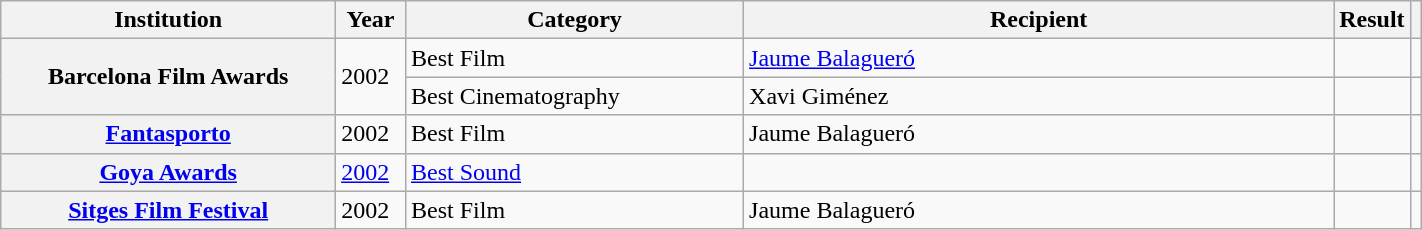<table class="wikitable sortable plainrowheaders" style="width:75%;">
<tr>
<th style="width:25%;">Institution</th>
<th style="width:5%;">Year</th>
<th style="width:25%;">Category</th>
<th style="width:49%;">Recipient</th>
<th style="width:10%;">Result</th>
<th style="width:1%;" class="unsortable"></th>
</tr>
<tr>
<th scope="row" style="text-align:center;" rowspan="2">Barcelona Film Awards</th>
<td rowspan="2">2002</td>
<td>Best Film</td>
<td><a href='#'>Jaume Balagueró</a></td>
<td></td>
<td style="text-align:center;"></td>
</tr>
<tr>
<td>Best Cinematography</td>
<td>Xavi Giménez</td>
<td></td>
<td style="text-align:center;"></td>
</tr>
<tr>
<th scope="row" style="text-align:center;"><a href='#'>Fantasporto</a></th>
<td>2002</td>
<td>Best Film</td>
<td>Jaume Balagueró</td>
<td></td>
<td style="text-align:center;"></td>
</tr>
<tr>
<th scope="row" style="text-align:center;"><a href='#'>Goya Awards</a></th>
<td><a href='#'>2002</a></td>
<td><a href='#'>Best Sound</a></td>
<td></td>
<td></td>
<td style="text-align:center;"></td>
</tr>
<tr>
<th scope="row" style="text-align:center;"><a href='#'>Sitges Film Festival</a></th>
<td>2002</td>
<td>Best Film</td>
<td>Jaume Balagueró</td>
<td></td>
<td style="text-align:center;"></td>
</tr>
</table>
